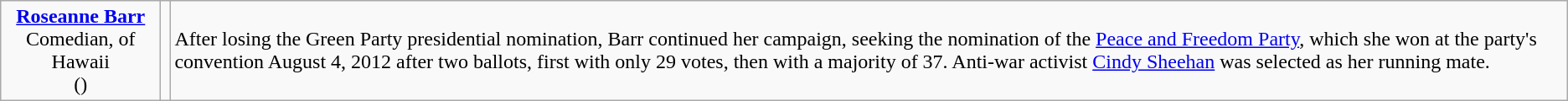<table class=wikitable>
<tr>
<td style="text-align:center; width:120px;"><strong><a href='#'>Roseanne Barr</a></strong><br>Comedian, of Hawaii<br>()</td>
<td></td>
<td>After losing the Green Party presidential nomination, Barr continued her campaign, seeking the nomination of the <a href='#'>Peace and Freedom Party</a>, which she won at the party's convention August 4, 2012 after two ballots, first with only 29 votes, then with a majority of 37. Anti-war activist <a href='#'>Cindy Sheehan</a> was selected as her running mate.</td>
</tr>
</table>
